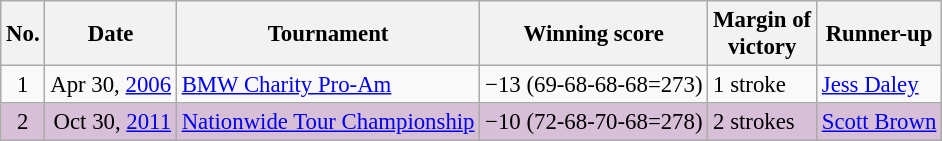<table class="wikitable" style="font-size:95%;">
<tr>
<th>No.</th>
<th>Date</th>
<th>Tournament</th>
<th>Winning score</th>
<th>Margin of<br>victory</th>
<th>Runner-up</th>
</tr>
<tr>
<td align=center>1</td>
<td align=right>Apr 30, <a href='#'>2006</a></td>
<td><a href='#'>BMW Charity Pro-Am</a></td>
<td>−13 (69-68-68-68=273)</td>
<td>1 stroke</td>
<td> <a href='#'>Jess Daley</a></td>
</tr>
<tr style="background:thistle;">
<td align=center>2</td>
<td align=right>Oct 30, <a href='#'>2011</a></td>
<td><a href='#'>Nationwide Tour Championship</a></td>
<td>−10 (72-68-70-68=278)</td>
<td>2 strokes</td>
<td> <a href='#'>Scott Brown</a></td>
</tr>
</table>
